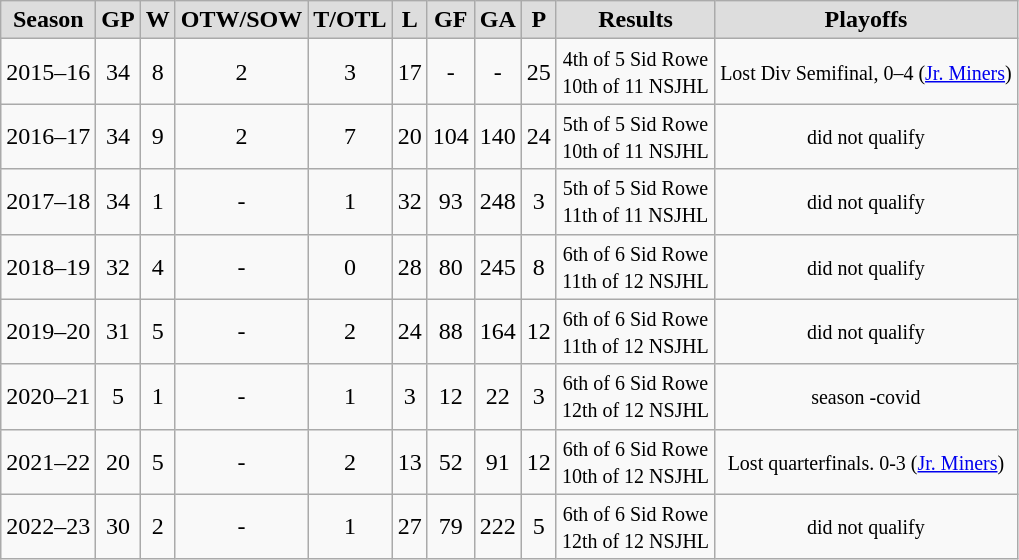<table class="wikitable">
<tr align="center"  bgcolor="#dddddd">
<td><strong>Season</strong></td>
<td><strong>GP</strong></td>
<td><strong>W</strong></td>
<td><strong>OTW/SOW</strong></td>
<td><strong>T/OTL</strong></td>
<td><strong>L</strong></td>
<td><strong>GF</strong></td>
<td><strong>GA</strong></td>
<td><strong>P</strong></td>
<td><strong>Results</strong></td>
<td><strong>Playoffs</strong></td>
</tr>
<tr align="center">
<td>2015–16</td>
<td>34</td>
<td>8</td>
<td>2</td>
<td>3</td>
<td>17</td>
<td>-</td>
<td>-</td>
<td>25</td>
<td><small>4th of 5 Sid Rowe<br>10th of 11 NSJHL</small></td>
<td><small>Lost Div Semifinal, 0–4 (<a href='#'>Jr. Miners</a>)</small></td>
</tr>
<tr align="center">
<td>2016–17</td>
<td>34</td>
<td>9</td>
<td>2</td>
<td>7</td>
<td>20</td>
<td>104</td>
<td>140</td>
<td>24</td>
<td><small>5th of 5 Sid Rowe<br>10th of 11 NSJHL</small></td>
<td><small>did not qualify</small></td>
</tr>
<tr align="center">
<td>2017–18</td>
<td>34</td>
<td>1</td>
<td>-</td>
<td>1</td>
<td>32</td>
<td>93</td>
<td>248</td>
<td>3</td>
<td><small>5th of 5 Sid Rowe<br>11th of 11 NSJHL</small></td>
<td><small>did not qualify</small></td>
</tr>
<tr align="center">
<td>2018–19</td>
<td>32</td>
<td>4</td>
<td>-</td>
<td>0</td>
<td>28</td>
<td>80</td>
<td>245</td>
<td>8</td>
<td><small>6th of 6 Sid Rowe<br>11th of 12 NSJHL</small></td>
<td><small>did not qualify</small></td>
</tr>
<tr align="center">
<td>2019–20</td>
<td>31</td>
<td>5</td>
<td>-</td>
<td>2</td>
<td>24</td>
<td>88</td>
<td>164</td>
<td>12</td>
<td><small>6th of 6 Sid Rowe<br>11th of 12 NSJHL</small></td>
<td><small>did not qualify</small></td>
</tr>
<tr align="center">
<td>2020–21</td>
<td>5</td>
<td>1</td>
<td>-</td>
<td>1</td>
<td>3</td>
<td>12</td>
<td>22</td>
<td>3</td>
<td><small>6th of 6 Sid Rowe<br>12th of 12 NSJHL</small></td>
<td><small>season -covid</small></td>
</tr>
<tr align="center">
<td>2021–22</td>
<td>20</td>
<td>5</td>
<td>-</td>
<td>2</td>
<td>13</td>
<td>52</td>
<td>91</td>
<td>12</td>
<td><small>6th of 6 Sid Rowe<br>10th of 12 NSJHL</small></td>
<td><small>Lost quarterfinals. 0-3 (<a href='#'>Jr. Miners</a>)</small></td>
</tr>
<tr align="center">
<td>2022–23</td>
<td>30</td>
<td>2</td>
<td>-</td>
<td>1</td>
<td>27</td>
<td>79</td>
<td>222</td>
<td>5</td>
<td><small>6th of 6 Sid Rowe<br>12th of 12 NSJHL</small></td>
<td><small>did not qualify</small></td>
</tr>
</table>
